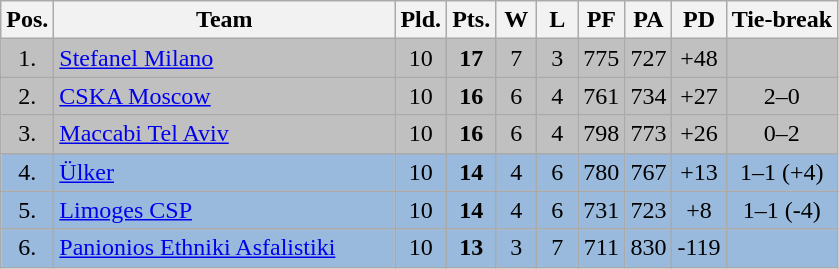<table class="wikitable" style="text-align:center">
<tr>
<th width=15>Pos.</th>
<th width=220>Team</th>
<th width=20>Pld.</th>
<th width=20>Pts.</th>
<th width=20>W</th>
<th width=20>L</th>
<th width=20>PF</th>
<th width=20>PA</th>
<th width=20>PD</th>
<th>Tie-break</th>
</tr>
<tr bgcolor="silver">
<td>1.</td>
<td align=left> <a href='#'>Stefanel Milano</a></td>
<td>10</td>
<td><strong>17</strong></td>
<td>7</td>
<td>3</td>
<td>775</td>
<td>727</td>
<td>+48</td>
<td></td>
</tr>
<tr bgcolor="silver">
<td>2.</td>
<td align=left> <a href='#'>CSKA Moscow</a></td>
<td>10</td>
<td><strong>16</strong></td>
<td>6</td>
<td>4</td>
<td>761</td>
<td>734</td>
<td>+27</td>
<td>2–0</td>
</tr>
<tr bgcolor="silver">
<td>3.</td>
<td align=left> <a href='#'>Maccabi Tel Aviv</a></td>
<td>10</td>
<td><strong>16</strong></td>
<td>6</td>
<td>4</td>
<td>798</td>
<td>773</td>
<td>+26</td>
<td>0–2</td>
</tr>
<tr style="background: #99BADD;">
<td>4.</td>
<td align=left> <a href='#'>Ülker</a></td>
<td>10</td>
<td><strong>14</strong></td>
<td>4</td>
<td>6</td>
<td>780</td>
<td>767</td>
<td>+13</td>
<td>1–1 (+4)</td>
</tr>
<tr style="background: #99BADD;">
<td>5.</td>
<td align=left> <a href='#'>Limoges CSP</a></td>
<td>10</td>
<td><strong>14</strong></td>
<td>4</td>
<td>6</td>
<td>731</td>
<td>723</td>
<td>+8</td>
<td>1–1 (-4)</td>
</tr>
<tr style="background: #99BADD;">
<td>6.</td>
<td align=left> <a href='#'>Panionios Ethniki Asfalistiki</a></td>
<td>10</td>
<td><strong>13</strong></td>
<td>3</td>
<td>7</td>
<td>711</td>
<td>830</td>
<td>-119</td>
<td></td>
</tr>
</table>
